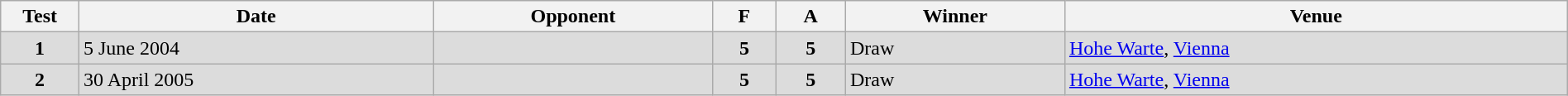<table class="wikitable sortable" style="width:100%">
<tr>
<th style="width:5%">Test</th>
<th>Date</th>
<th>Opponent</th>
<th>F</th>
<th>A</th>
<th>Winner</th>
<th>Venue</th>
</tr>
<tr bgcolor="DCDCDC">
<td align="center"><strong>1</strong></td>
<td>5 June 2004</td>
<td></td>
<td align="center"><strong>5</strong></td>
<td align="center"><strong>5</strong></td>
<td>Draw</td>
<td><a href='#'>Hohe Warte</a>, <a href='#'>Vienna</a></td>
</tr>
<tr bgcolor="DCDCDC">
<td align="center"><strong>2</strong></td>
<td>30 April 2005</td>
<td></td>
<td align="center"><strong>5</strong></td>
<td align="center"><strong>5</strong></td>
<td>Draw </td>
<td><a href='#'>Hohe Warte</a>, <a href='#'>Vienna</a></td>
</tr>
</table>
